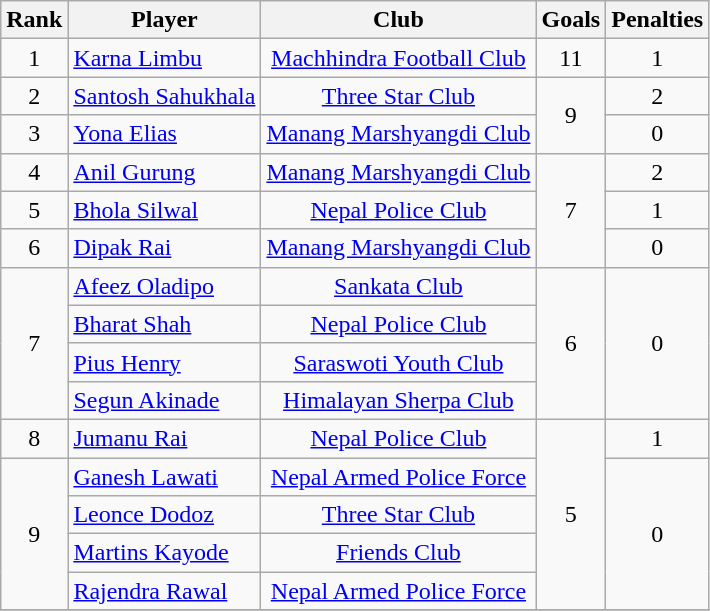<table class="wikitable sortable" style="text-align:center">
<tr>
<th>Rank</th>
<th>Player</th>
<th>Club</th>
<th>Goals</th>
<th>Penalties</th>
</tr>
<tr>
<td>1</td>
<td align="left"> <a href='#'>Karna Limbu</a></td>
<td><a href='#'>Machhindra Football Club</a></td>
<td>11</td>
<td>1</td>
</tr>
<tr>
<td>2</td>
<td align="left"> <a href='#'>Santosh Sahukhala</a></td>
<td><a href='#'>Three Star Club</a></td>
<td rowspan="2">9</td>
<td>2</td>
</tr>
<tr>
<td>3</td>
<td align="left"> <a href='#'>Yona Elias</a></td>
<td><a href='#'>Manang Marshyangdi Club</a></td>
<td>0</td>
</tr>
<tr>
<td>4</td>
<td align="left"> <a href='#'>Anil Gurung</a></td>
<td><a href='#'>Manang Marshyangdi Club</a></td>
<td rowspan="3">7</td>
<td>2</td>
</tr>
<tr>
<td>5</td>
<td align="left"> <a href='#'>Bhola Silwal</a></td>
<td><a href='#'>Nepal Police Club</a></td>
<td>1</td>
</tr>
<tr>
<td>6</td>
<td align="left"> <a href='#'>Dipak Rai</a></td>
<td><a href='#'>Manang Marshyangdi Club</a></td>
<td>0</td>
</tr>
<tr>
<td rowspan="4">7</td>
<td align="left"> <a href='#'>Afeez Oladipo</a></td>
<td><a href='#'>Sankata Club</a></td>
<td rowspan="4">6</td>
<td rowspan="4">0</td>
</tr>
<tr>
<td align="left"> <a href='#'>Bharat Shah</a></td>
<td><a href='#'>Nepal Police Club</a></td>
</tr>
<tr>
<td align="left"> <a href='#'>Pius Henry</a></td>
<td><a href='#'>Saraswoti Youth Club</a></td>
</tr>
<tr>
<td align="left"> <a href='#'>Segun Akinade</a></td>
<td><a href='#'>Himalayan Sherpa Club</a></td>
</tr>
<tr>
<td>8</td>
<td align="left"> <a href='#'>Jumanu Rai</a></td>
<td><a href='#'>Nepal Police Club</a></td>
<td rowspan="5">5</td>
<td>1</td>
</tr>
<tr>
<td rowspan="4">9</td>
<td align="left"> <a href='#'>Ganesh Lawati</a></td>
<td><a href='#'>Nepal Armed Police Force</a></td>
<td rowspan="4">0</td>
</tr>
<tr>
<td align="left"> <a href='#'>Leonce Dodoz</a></td>
<td><a href='#'>Three Star Club</a></td>
</tr>
<tr>
<td align="left"> <a href='#'>Martins Kayode</a></td>
<td><a href='#'>Friends Club</a></td>
</tr>
<tr>
<td align="left"> <a href='#'>Rajendra Rawal</a></td>
<td><a href='#'>Nepal Armed Police Force</a></td>
</tr>
<tr>
</tr>
</table>
